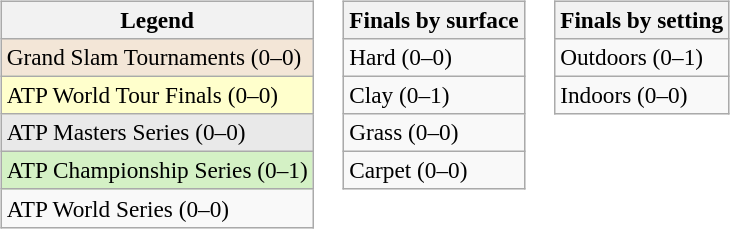<table>
<tr valign=top>
<td><br><table class=wikitable style=font-size:97%>
<tr>
<th>Legend</th>
</tr>
<tr style="background:#f3e6d7;">
<td>Grand Slam Tournaments (0–0)</td>
</tr>
<tr style="background:#ffc;">
<td>ATP World Tour Finals (0–0)</td>
</tr>
<tr style="background:#e9e9e9;">
<td>ATP Masters Series (0–0)</td>
</tr>
<tr style="background:#d4f1c5;">
<td>ATP Championship Series (0–1)</td>
</tr>
<tr>
<td>ATP World Series (0–0)</td>
</tr>
</table>
</td>
<td><br><table class=wikitable style=font-size:97%>
<tr>
<th>Finals by surface</th>
</tr>
<tr>
<td>Hard (0–0)</td>
</tr>
<tr>
<td>Clay (0–1)</td>
</tr>
<tr>
<td>Grass (0–0)</td>
</tr>
<tr>
<td>Carpet (0–0)</td>
</tr>
</table>
</td>
<td><br><table class=wikitable style=font-size:97%>
<tr>
<th>Finals by setting</th>
</tr>
<tr>
<td>Outdoors (0–1)</td>
</tr>
<tr>
<td>Indoors (0–0)</td>
</tr>
</table>
</td>
</tr>
</table>
